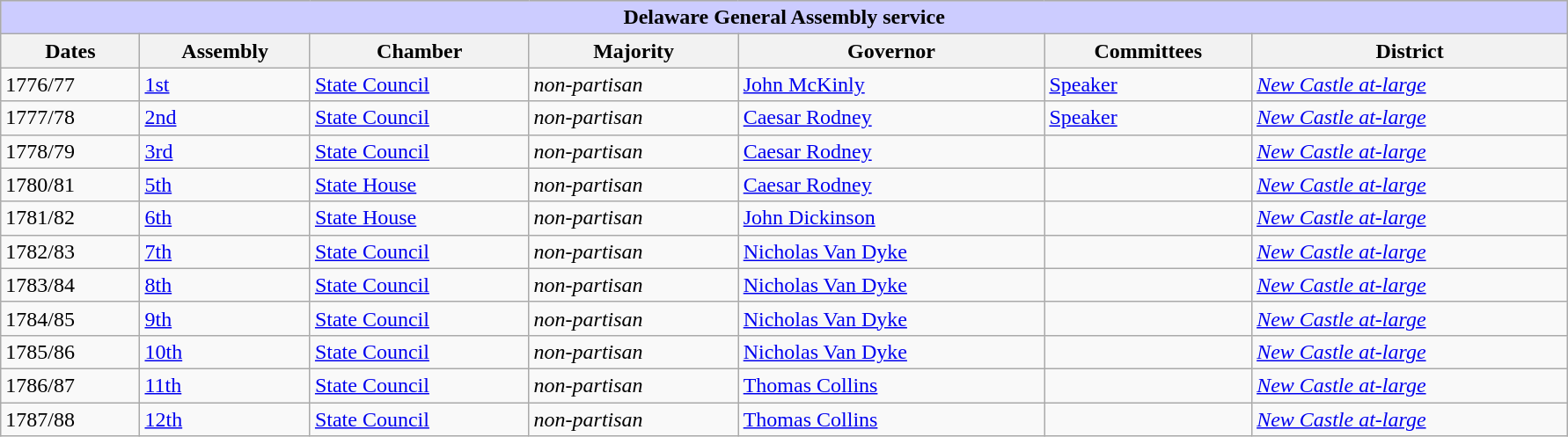<table class=wikitable style="width: 94%" style="text-align: center;" align="center">
<tr bgcolor=#cccccc>
<th colspan=7 style="background: #ccccff;">Delaware General Assembly service</th>
</tr>
<tr>
<th><strong>Dates</strong></th>
<th><strong>Assembly</strong></th>
<th><strong>Chamber</strong></th>
<th><strong>Majority</strong></th>
<th><strong>Governor</strong></th>
<th><strong>Committees</strong></th>
<th><strong>District</strong></th>
</tr>
<tr>
<td>1776/77</td>
<td><a href='#'>1st</a></td>
<td><a href='#'>State Council</a></td>
<td><em>non-partisan</em></td>
<td><a href='#'>John McKinly</a></td>
<td><a href='#'>Speaker</a></td>
<td><em><a href='#'>New Castle at-large</a></em></td>
</tr>
<tr>
<td>1777/78</td>
<td><a href='#'>2nd</a></td>
<td><a href='#'>State Council</a></td>
<td><em>non-partisan</em></td>
<td><a href='#'>Caesar Rodney</a></td>
<td><a href='#'>Speaker</a></td>
<td><em><a href='#'>New Castle at-large</a></em></td>
</tr>
<tr>
<td>1778/79</td>
<td><a href='#'>3rd</a></td>
<td><a href='#'>State Council</a></td>
<td><em>non-partisan</em></td>
<td><a href='#'>Caesar Rodney</a></td>
<td></td>
<td><em><a href='#'>New Castle at-large</a></em></td>
</tr>
<tr>
<td>1780/81</td>
<td><a href='#'>5th</a></td>
<td><a href='#'>State House</a></td>
<td><em>non-partisan</em></td>
<td><a href='#'>Caesar Rodney</a></td>
<td></td>
<td><em><a href='#'>New Castle at-large</a></em></td>
</tr>
<tr>
<td>1781/82</td>
<td><a href='#'>6th</a></td>
<td><a href='#'>State House</a></td>
<td><em>non-partisan</em></td>
<td><a href='#'>John Dickinson</a></td>
<td></td>
<td><em><a href='#'>New Castle at-large</a></em></td>
</tr>
<tr>
<td>1782/83</td>
<td><a href='#'>7th</a></td>
<td><a href='#'>State Council</a></td>
<td><em>non-partisan</em></td>
<td><a href='#'>Nicholas Van Dyke</a></td>
<td></td>
<td><em><a href='#'>New Castle at-large</a></em></td>
</tr>
<tr>
<td>1783/84</td>
<td><a href='#'>8th</a></td>
<td><a href='#'>State Council</a></td>
<td><em>non-partisan</em></td>
<td><a href='#'>Nicholas Van Dyke</a></td>
<td></td>
<td><em><a href='#'>New Castle at-large</a></em></td>
</tr>
<tr>
<td>1784/85</td>
<td><a href='#'>9th</a></td>
<td><a href='#'>State Council</a></td>
<td><em>non-partisan</em></td>
<td><a href='#'>Nicholas Van Dyke</a></td>
<td></td>
<td><em><a href='#'>New Castle at-large</a></em></td>
</tr>
<tr>
<td>1785/86</td>
<td><a href='#'>10th</a></td>
<td><a href='#'>State Council</a></td>
<td><em>non-partisan</em></td>
<td><a href='#'>Nicholas Van Dyke</a></td>
<td></td>
<td><em><a href='#'>New Castle at-large</a></em></td>
</tr>
<tr>
<td>1786/87</td>
<td><a href='#'>11th</a></td>
<td><a href='#'>State Council</a></td>
<td><em>non-partisan</em></td>
<td><a href='#'>Thomas Collins</a></td>
<td></td>
<td><em><a href='#'>New Castle at-large</a></em></td>
</tr>
<tr>
<td>1787/88</td>
<td><a href='#'>12th</a></td>
<td><a href='#'>State Council</a></td>
<td><em>non-partisan</em></td>
<td><a href='#'>Thomas Collins</a></td>
<td></td>
<td><em><a href='#'>New Castle at-large</a></em></td>
</tr>
</table>
